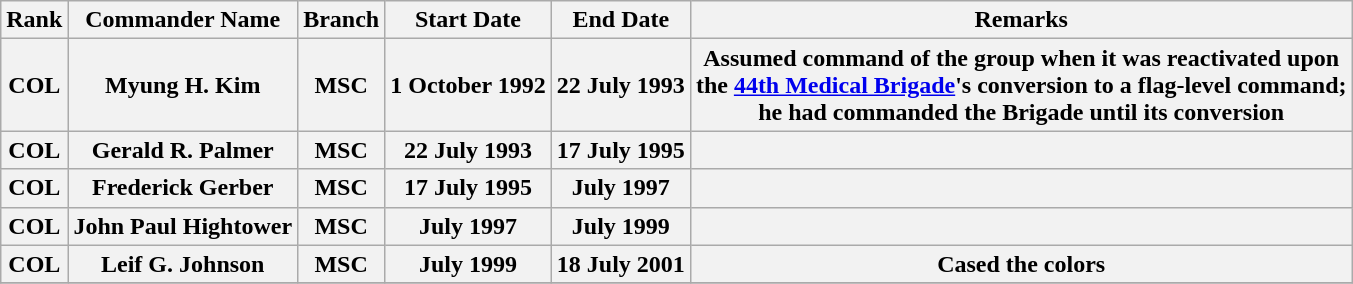<table class="wikitable">
<tr>
<th>Rank</th>
<th>Commander Name</th>
<th>Branch</th>
<th>Start Date</th>
<th>End Date</th>
<th>Remarks</th>
</tr>
<tr>
<th>COL</th>
<th>Myung H. Kim</th>
<th>MSC</th>
<th>1 October 1992</th>
<th>22 July 1993</th>
<th>Assumed command of the group when it was reactivated upon<br> the <a href='#'>44th Medical Brigade</a>'s conversion to a flag-level command;<br> he had commanded the Brigade until  its conversion</th>
</tr>
<tr>
<th>COL</th>
<th>Gerald R. Palmer</th>
<th>MSC</th>
<th>22 July 1993</th>
<th>17 July 1995</th>
<th></th>
</tr>
<tr>
<th>COL</th>
<th>Frederick Gerber</th>
<th>MSC</th>
<th>17 July 1995</th>
<th>July 1997</th>
<th></th>
</tr>
<tr>
<th>COL</th>
<th>John Paul Hightower</th>
<th>MSC</th>
<th>July 1997</th>
<th>July 1999</th>
<th></th>
</tr>
<tr>
<th>COL</th>
<th>Leif G. Johnson</th>
<th>MSC</th>
<th>July 1999</th>
<th>18 July 2001</th>
<th>Cased the colors</th>
</tr>
<tr>
</tr>
</table>
